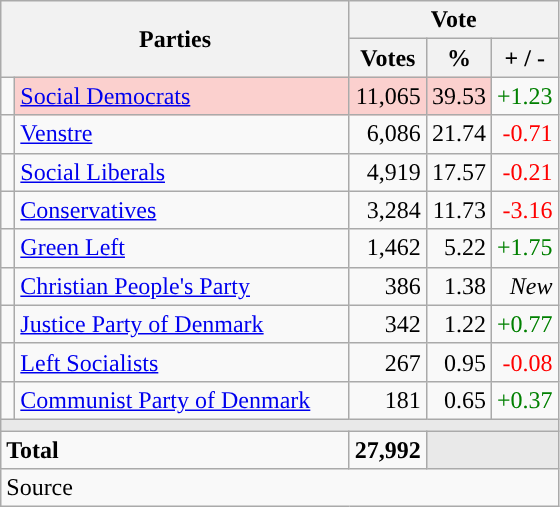<table class="wikitable" style="text-align:right;">
<tr>
<th style="text-align:centre;" rowspan="2" colspan="2" width="225">Parties</th>
<th colspan="3">Vote</th>
</tr>
<tr>
<th width="15">Votes</th>
<th width="15">%</th>
<th width="15">+ / -</th>
</tr>
<tr>
<td width="2" style="color:inherit;background:"></td>
<td bgcolor=#fbd0ce  align="left"><a href='#'>Social Democrats</a></td>
<td bgcolor=#fbd0ce>11,065</td>
<td bgcolor=#fbd0ce>39.53</td>
<td style=color:green;>+1.23</td>
</tr>
<tr>
<td width="2" style="color:inherit;background:"></td>
<td align="left"><a href='#'>Venstre</a></td>
<td>6,086</td>
<td>21.74</td>
<td style=color:red;>-0.71</td>
</tr>
<tr>
<td width="2" style="color:inherit;background:"></td>
<td align="left"><a href='#'>Social Liberals</a></td>
<td>4,919</td>
<td>17.57</td>
<td style=color:red;>-0.21</td>
</tr>
<tr>
<td width="2" style="color:inherit;background:"></td>
<td align="left"><a href='#'>Conservatives</a></td>
<td>3,284</td>
<td>11.73</td>
<td style=color:red;>-3.16</td>
</tr>
<tr>
<td width="2" style="color:inherit;background:"></td>
<td align="left"><a href='#'>Green Left</a></td>
<td>1,462</td>
<td>5.22</td>
<td style=color:green;>+1.75</td>
</tr>
<tr>
<td width="2" style="color:inherit;background:"></td>
<td align="left"><a href='#'>Christian People's Party</a></td>
<td>386</td>
<td>1.38</td>
<td><em>New</em></td>
</tr>
<tr>
<td width="2" style="color:inherit;background:"></td>
<td align="left"><a href='#'>Justice Party of Denmark</a></td>
<td>342</td>
<td>1.22</td>
<td style=color:green;>+0.77</td>
</tr>
<tr>
<td width="2" style="color:inherit;background:"></td>
<td align="left"><a href='#'>Left Socialists</a></td>
<td>267</td>
<td>0.95</td>
<td style=color:red;>-0.08</td>
</tr>
<tr>
<td width="2" style="color:inherit;background:"></td>
<td align="left"><a href='#'>Communist Party of Denmark</a></td>
<td>181</td>
<td>0.65</td>
<td style=color:green;>+0.37</td>
</tr>
<tr>
<td colspan="7" bgcolor="#E9E9E9"></td>
</tr>
<tr>
<td align="left" colspan="2"><strong>Total</strong></td>
<td><strong>27,992</strong></td>
<td bgcolor="#E9E9E9" colspan="2"></td>
</tr>
<tr>
<td align="left" colspan="6">Source</td>
</tr>
</table>
